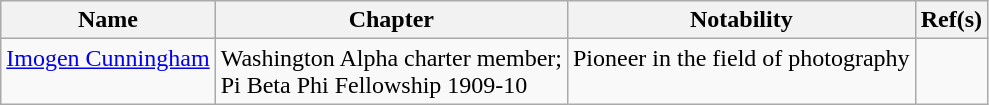<table class="wikitable sortable">
<tr>
<th>Name</th>
<th>Chapter</th>
<th class="unsortable">Notability</th>
<th class="unsortable">Ref(s)</th>
</tr>
<tr valign="top">
<td><a href='#'>Imogen Cunningham</a></td>
<td>Washington Alpha charter member;<br>Pi Beta Phi Fellowship 1909-10</td>
<td>Pioneer in the field of photography</td>
<td></td>
</tr>
</table>
